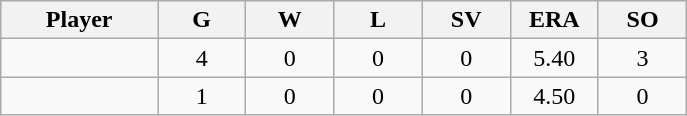<table class="wikitable sortable">
<tr>
<th bgcolor="#DDDDFF" width="16%">Player</th>
<th bgcolor="#DDDDFF" width="9%">G</th>
<th bgcolor="#DDDDFF" width="9%">W</th>
<th bgcolor="#DDDDFF" width="9%">L</th>
<th bgcolor="#DDDDFF" width="9%">SV</th>
<th bgcolor="#DDDDFF" width="9%">ERA</th>
<th bgcolor="#DDDDFF" width="9%">SO</th>
</tr>
<tr align="center">
<td></td>
<td>4</td>
<td>0</td>
<td>0</td>
<td>0</td>
<td>5.40</td>
<td>3</td>
</tr>
<tr align="center">
<td></td>
<td>1</td>
<td>0</td>
<td>0</td>
<td>0</td>
<td>4.50</td>
<td>0</td>
</tr>
</table>
